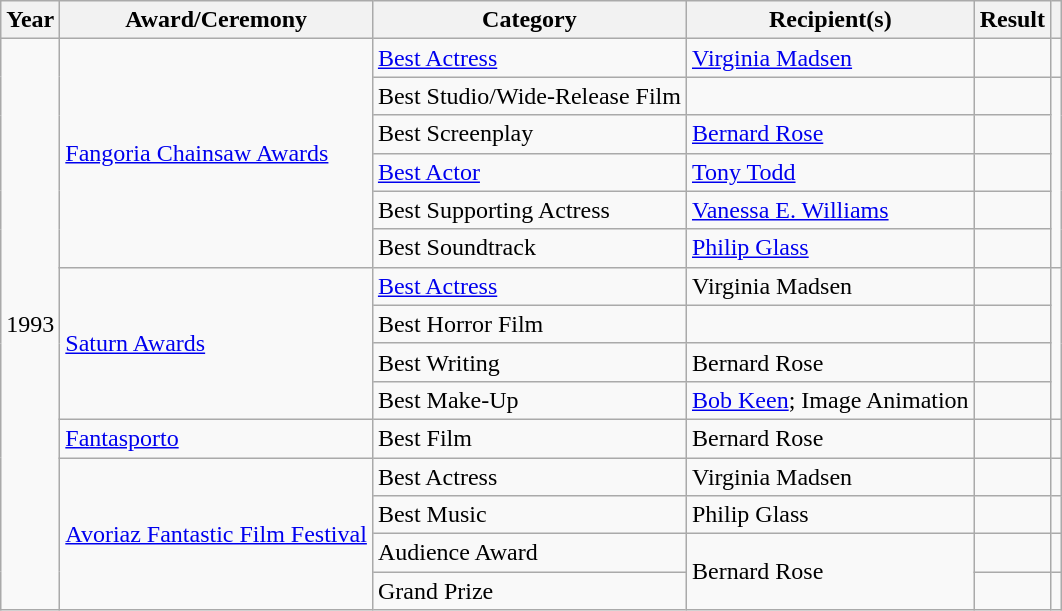<table class="wikitable sortable">
<tr>
<th>Year</th>
<th>Award/Ceremony</th>
<th>Category</th>
<th>Recipient(s)</th>
<th>Result</th>
<th></th>
</tr>
<tr>
<td rowspan="15">1993</td>
<td rowspan="6"><a href='#'>Fangoria Chainsaw Awards</a></td>
<td><a href='#'>Best Actress</a></td>
<td><a href='#'>Virginia Madsen</a></td>
<td></td>
<td style="text-align:center;"></td>
</tr>
<tr>
<td>Best Studio/Wide-Release Film</td>
<td></td>
<td></td>
<td style="text-align:center;" rowspan="5"></td>
</tr>
<tr>
<td>Best Screenplay</td>
<td><a href='#'>Bernard Rose</a></td>
<td></td>
</tr>
<tr>
<td><a href='#'>Best Actor</a></td>
<td><a href='#'>Tony Todd</a></td>
<td></td>
</tr>
<tr>
<td>Best Supporting Actress</td>
<td><a href='#'>Vanessa E. Williams</a></td>
<td></td>
</tr>
<tr>
<td>Best Soundtrack</td>
<td><a href='#'>Philip Glass</a></td>
<td></td>
</tr>
<tr>
<td rowspan="4"><a href='#'>Saturn Awards</a></td>
<td><a href='#'>Best Actress</a></td>
<td>Virginia Madsen</td>
<td></td>
<td style="text-align:center;" rowspan="4"></td>
</tr>
<tr>
<td>Best Horror Film</td>
<td></td>
<td></td>
</tr>
<tr>
<td>Best Writing</td>
<td>Bernard Rose</td>
<td></td>
</tr>
<tr>
<td>Best Make-Up</td>
<td><a href='#'>Bob Keen</a>; Image Animation</td>
<td></td>
</tr>
<tr>
<td><a href='#'>Fantasporto</a></td>
<td>Best Film</td>
<td>Bernard Rose</td>
<td></td>
<td style="text-align:center;"></td>
</tr>
<tr>
<td rowspan="4"><a href='#'>Avoriaz Fantastic Film Festival</a></td>
<td>Best Actress</td>
<td>Virginia Madsen</td>
<td></td>
<td style="text-align:center;"></td>
</tr>
<tr>
<td>Best Music</td>
<td>Philip Glass</td>
<td></td>
<td style="text-align:center;"></td>
</tr>
<tr>
<td>Audience Award</td>
<td rowspan="2">Bernard Rose</td>
<td></td>
<td style="text-align:center;"></td>
</tr>
<tr>
<td>Grand Prize</td>
<td></td>
<td style="text-align:center;"></td>
</tr>
</table>
